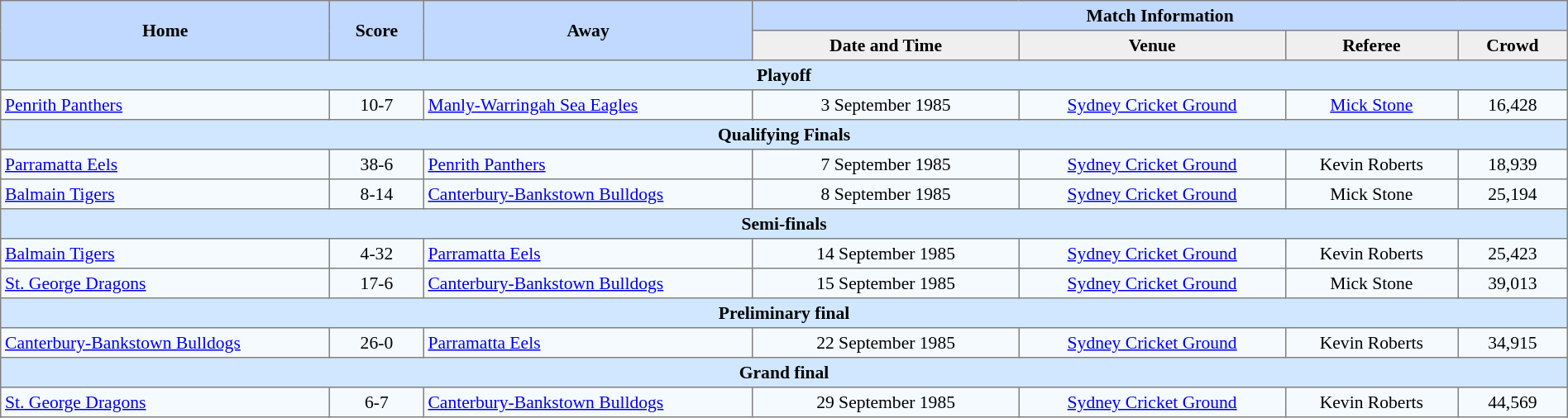<table border=1 style="border-collapse:collapse; font-size:90%; text-align:center;" cellpadding=3 cellspacing=0 width=100%>
<tr bgcolor=#C1D8FF>
<th rowspan=2 width=21%>Home</th>
<th rowspan=2 width=6%>Score</th>
<th rowspan=2 width=21%>Away</th>
<th colspan=6>Match Information</th>
</tr>
<tr bgcolor=#EFEFEF>
<th width=17%>Date and Time</th>
<th width=17%>Venue</th>
<th width=11%>Referee</th>
<th width=7%>Crowd</th>
</tr>
<tr bgcolor="#D0E7FF">
<td colspan=7><strong>Playoff</strong></td>
</tr>
<tr bgcolor=#F5FAFF>
<td align=left> <a href='#'>Penrith Panthers</a></td>
<td>10-7</td>
<td align=left> <a href='#'>Manly-Warringah Sea Eagles</a></td>
<td>3 September 1985</td>
<td><a href='#'>Sydney Cricket Ground</a></td>
<td><a href='#'>Mick Stone</a></td>
<td>16,428</td>
</tr>
<tr bgcolor="#D0E7FF">
<td colspan=7><strong>Qualifying Finals</strong></td>
</tr>
<tr bgcolor=#F5FAFF>
<td align=left> <a href='#'>Parramatta Eels</a></td>
<td>38-6</td>
<td align=left> <a href='#'>Penrith Panthers</a></td>
<td>7 September 1985</td>
<td><a href='#'>Sydney Cricket Ground</a></td>
<td>Kevin Roberts</td>
<td>18,939</td>
</tr>
<tr bgcolor=#F5FAFF>
<td align=left> <a href='#'>Balmain Tigers</a></td>
<td>8-14</td>
<td align=left> <a href='#'>Canterbury-Bankstown Bulldogs</a></td>
<td>8 September 1985</td>
<td><a href='#'>Sydney Cricket Ground</a></td>
<td>Mick Stone</td>
<td>25,194</td>
</tr>
<tr bgcolor="#D0E7FF">
<td colspan=7><strong>Semi-finals</strong></td>
</tr>
<tr bgcolor=#F5FAFF>
<td align=left> <a href='#'>Balmain Tigers</a></td>
<td>4-32</td>
<td align=left> <a href='#'>Parramatta Eels</a></td>
<td>14 September 1985</td>
<td><a href='#'>Sydney Cricket Ground</a></td>
<td>Kevin Roberts</td>
<td>25,423</td>
</tr>
<tr bgcolor=#F5FAFF>
<td align=left> <a href='#'>St. George Dragons</a></td>
<td>17-6</td>
<td align=left> <a href='#'>Canterbury-Bankstown Bulldogs</a></td>
<td>15 September 1985</td>
<td><a href='#'>Sydney Cricket Ground</a></td>
<td>Mick Stone</td>
<td>39,013</td>
</tr>
<tr bgcolor="#D0E7FF">
<td colspan=7><strong>Preliminary final</strong></td>
</tr>
<tr bgcolor=#F5FAFF>
<td align=left> <a href='#'>Canterbury-Bankstown Bulldogs</a></td>
<td>26-0</td>
<td align=left> <a href='#'>Parramatta Eels</a></td>
<td>22 September 1985</td>
<td><a href='#'>Sydney Cricket Ground</a></td>
<td>Kevin Roberts</td>
<td>34,915</td>
</tr>
<tr bgcolor="#D0E7FF">
<td colspan=7><strong>Grand final</strong></td>
</tr>
<tr bgcolor=#F5FAFF>
<td align=left> <a href='#'>St. George Dragons</a></td>
<td>6-7</td>
<td align=left> <a href='#'>Canterbury-Bankstown Bulldogs</a></td>
<td>29 September 1985</td>
<td><a href='#'>Sydney Cricket Ground</a></td>
<td>Kevin Roberts</td>
<td>44,569</td>
</tr>
</table>
